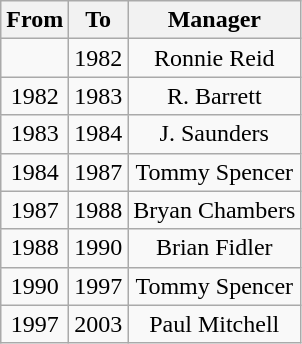<table class="wikitable" style="text-align: center">
<tr>
<th>From</th>
<th>To</th>
<th>Manager</th>
</tr>
<tr>
<td></td>
<td>1982</td>
<td>Ronnie Reid</td>
</tr>
<tr>
<td>1982</td>
<td>1983</td>
<td>R. Barrett</td>
</tr>
<tr>
<td>1983</td>
<td>1984</td>
<td>J. Saunders</td>
</tr>
<tr>
<td>1984</td>
<td>1987</td>
<td>Tommy Spencer</td>
</tr>
<tr>
<td>1987</td>
<td>1988</td>
<td>Bryan Chambers</td>
</tr>
<tr>
<td>1988</td>
<td>1990</td>
<td>Brian Fidler</td>
</tr>
<tr>
<td>1990</td>
<td>1997</td>
<td>Tommy Spencer</td>
</tr>
<tr>
<td>1997</td>
<td>2003</td>
<td>Paul Mitchell</td>
</tr>
</table>
